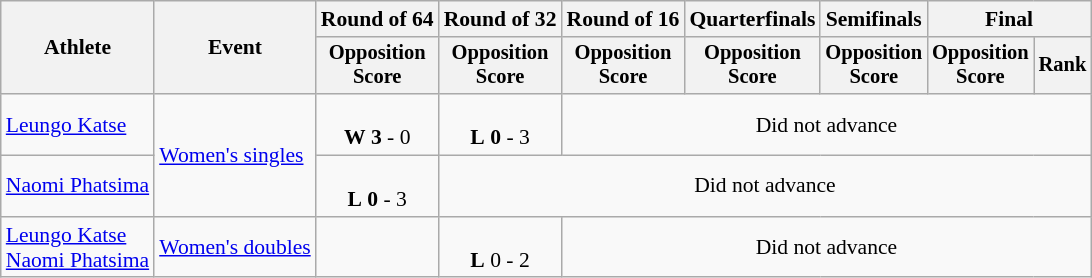<table class=wikitable style=font-size:90%;text-align:center>
<tr>
<th rowspan=2>Athlete</th>
<th rowspan=2>Event</th>
<th>Round of 64</th>
<th>Round of 32</th>
<th>Round of 16</th>
<th>Quarterfinals</th>
<th>Semifinals</th>
<th colspan=2>Final</th>
</tr>
<tr style=font-size:95%>
<th>Opposition<br>Score</th>
<th>Opposition<br>Score</th>
<th>Opposition<br>Score</th>
<th>Opposition<br>Score</th>
<th>Opposition<br>Score</th>
<th>Opposition<br>Score</th>
<th>Rank</th>
</tr>
<tr>
<td align=left><a href='#'>Leungo Katse</a></td>
<td align=left rowspan=2><a href='#'>Women's singles</a></td>
<td><br><strong>W</strong> <strong>3</strong> - 0</td>
<td><br><strong>L</strong> <strong>0</strong> - 3</td>
<td colspan=5>Did not advance</td>
</tr>
<tr>
<td align=left><a href='#'>Naomi Phatsima</a></td>
<td><br><strong>L</strong> <strong>0</strong> - 3</td>
<td colspan=6>Did not advance</td>
</tr>
<tr>
<td align=left><a href='#'>Leungo Katse</a> <br> <a href='#'>Naomi Phatsima</a></td>
<td align=left><a href='#'>Women's doubles</a></td>
<td></td>
<td><br><strong>L</strong> 0 - 2</td>
<td colspan=5>Did not advance</td>
</tr>
</table>
